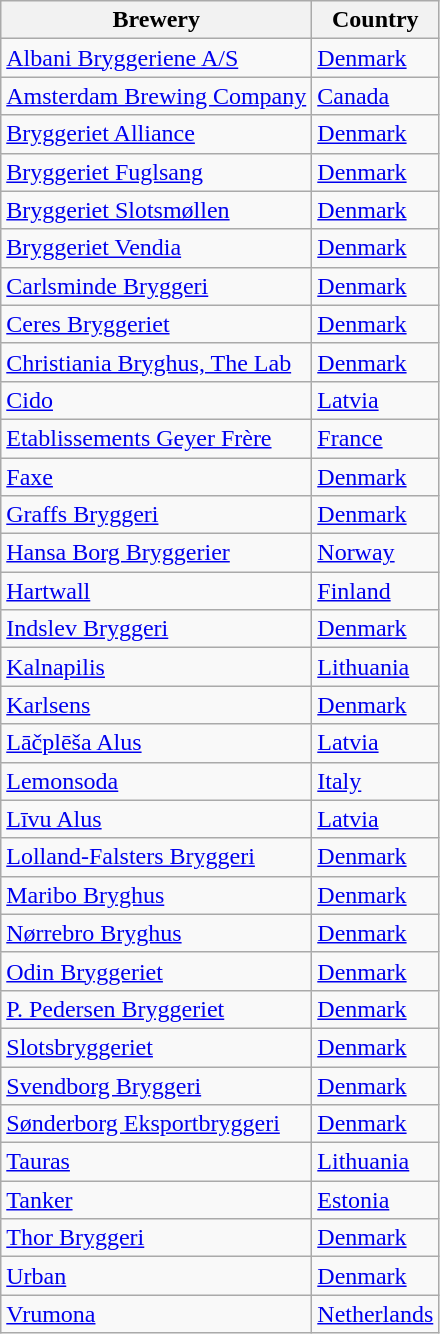<table class="wikitable">
<tr>
<th>Brewery</th>
<th>Country</th>
</tr>
<tr>
<td><a href='#'>Albani Bryggeriene A/S</a></td>
<td><a href='#'>Denmark</a></td>
</tr>
<tr>
<td><a href='#'>Amsterdam Brewing Company</a></td>
<td><a href='#'>Canada</a></td>
</tr>
<tr>
<td><a href='#'>Bryggeriet Alliance</a></td>
<td><a href='#'>Denmark</a></td>
</tr>
<tr>
<td><a href='#'>Bryggeriet Fuglsang</a></td>
<td><a href='#'>Denmark</a></td>
</tr>
<tr>
<td><a href='#'>Bryggeriet Slotsmøllen</a></td>
<td><a href='#'>Denmark</a></td>
</tr>
<tr>
<td><a href='#'>Bryggeriet Vendia</a></td>
<td><a href='#'>Denmark</a></td>
</tr>
<tr>
<td><a href='#'>Carlsminde Bryggeri</a></td>
<td><a href='#'>Denmark</a></td>
</tr>
<tr>
<td><a href='#'>Ceres Bryggeriet</a></td>
<td><a href='#'>Denmark</a></td>
</tr>
<tr>
<td><a href='#'>Christiania Bryghus, The Lab</a></td>
<td><a href='#'>Denmark</a></td>
</tr>
<tr>
<td><a href='#'>Cido</a></td>
<td><a href='#'>Latvia</a></td>
</tr>
<tr>
<td><a href='#'>Etablissements Geyer Frère</a></td>
<td><a href='#'>France</a></td>
</tr>
<tr>
<td><a href='#'>Faxe</a></td>
<td><a href='#'>Denmark</a></td>
</tr>
<tr>
<td><a href='#'>Graffs Bryggeri</a></td>
<td><a href='#'>Denmark</a></td>
</tr>
<tr>
<td><a href='#'>Hansa Borg Bryggerier</a></td>
<td><a href='#'>Norway</a></td>
</tr>
<tr>
<td><a href='#'>Hartwall</a></td>
<td><a href='#'>Finland</a></td>
</tr>
<tr>
<td><a href='#'>Indslev Bryggeri</a></td>
<td><a href='#'>Denmark</a></td>
</tr>
<tr>
<td><a href='#'>Kalnapilis</a></td>
<td><a href='#'>Lithuania</a></td>
</tr>
<tr>
<td><a href='#'>Karlsens</a></td>
<td><a href='#'>Denmark</a></td>
</tr>
<tr>
<td><a href='#'>Lāčplēša Alus</a></td>
<td><a href='#'>Latvia</a></td>
</tr>
<tr>
<td><a href='#'>Lemonsoda</a></td>
<td><a href='#'>Italy</a></td>
</tr>
<tr>
<td><a href='#'>Līvu Alus</a></td>
<td><a href='#'>Latvia</a></td>
</tr>
<tr>
<td><a href='#'>Lolland-Falsters Bryggeri</a></td>
<td><a href='#'>Denmark</a></td>
</tr>
<tr>
<td><a href='#'>Maribo Bryghus</a></td>
<td><a href='#'>Denmark</a></td>
</tr>
<tr>
<td><a href='#'>Nørrebro Bryghus</a></td>
<td><a href='#'>Denmark</a></td>
</tr>
<tr>
<td><a href='#'>Odin Bryggeriet</a></td>
<td><a href='#'>Denmark</a></td>
</tr>
<tr>
<td><a href='#'>P. Pedersen Bryggeriet</a></td>
<td><a href='#'>Denmark</a></td>
</tr>
<tr>
<td><a href='#'>Slotsbryggeriet</a></td>
<td><a href='#'>Denmark</a></td>
</tr>
<tr>
<td><a href='#'>Svendborg Bryggeri</a></td>
<td><a href='#'>Denmark</a></td>
</tr>
<tr>
<td><a href='#'>Sønderborg Eksportbryggeri</a></td>
<td><a href='#'>Denmark</a></td>
</tr>
<tr>
<td><a href='#'>Tauras</a></td>
<td><a href='#'>Lithuania</a></td>
</tr>
<tr>
<td><a href='#'>Tanker</a></td>
<td><a href='#'>Estonia</a></td>
</tr>
<tr>
<td><a href='#'>Thor Bryggeri</a></td>
<td><a href='#'>Denmark</a></td>
</tr>
<tr>
<td><a href='#'>Urban</a></td>
<td><a href='#'>Denmark</a></td>
</tr>
<tr>
<td><a href='#'>Vrumona</a></td>
<td><a href='#'>Netherlands</a></td>
</tr>
</table>
